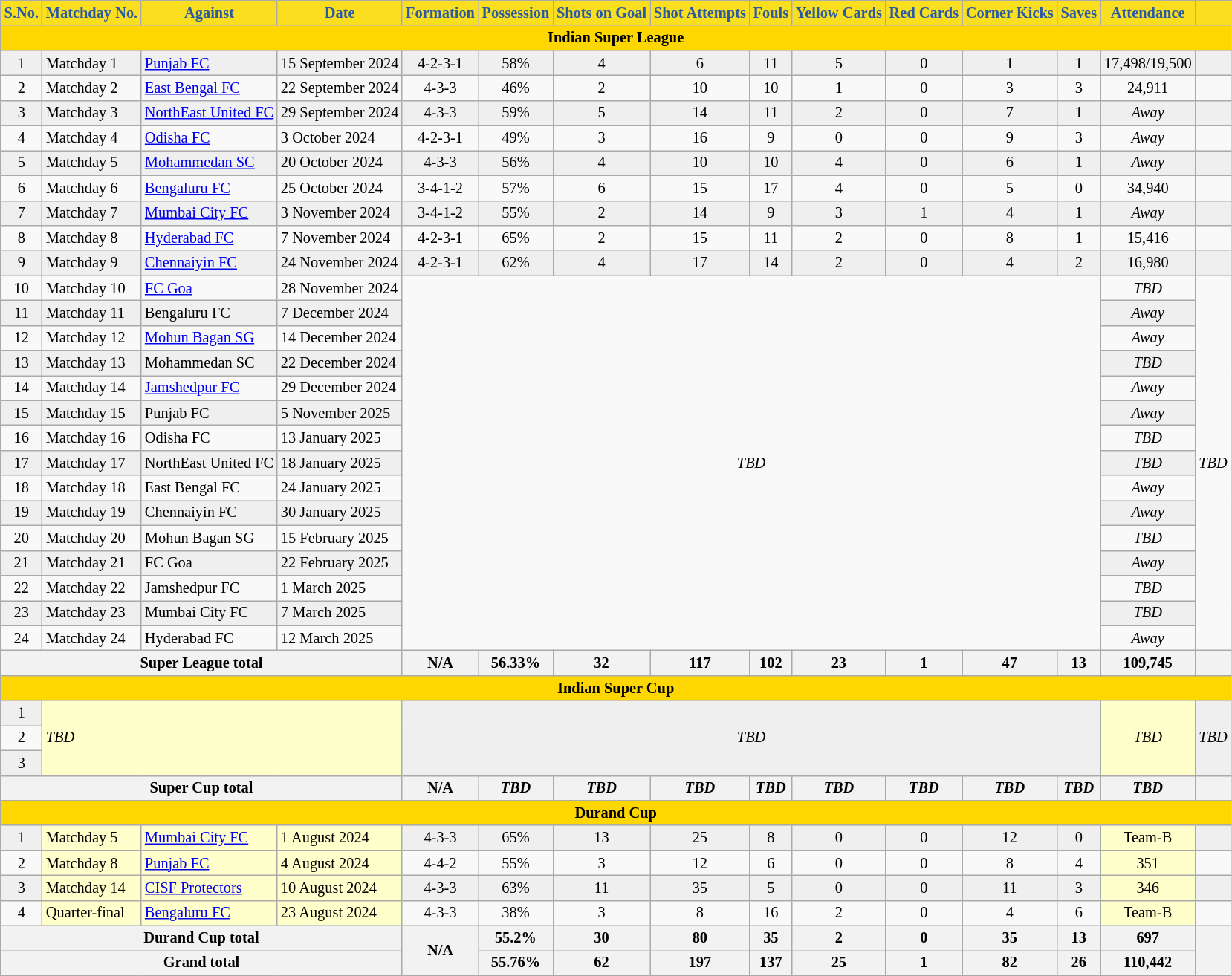<table class="wikitable sortable" style="font-size: 85%; text-align: center;">
<tr>
<th style="background:#FADF20; color:#2A5AA1; text-align:center;">S.No.</th>
<th style="background:#FADF20; color:#2A5AA1; text-align:center;">Matchday No.</th>
<th style="background:#FADF20; color:#2A5AA1; text-align:center;">Against</th>
<th style="background:#FADF20; color:#2A5AA1; text-align:center;">Date</th>
<th style="background:#FADF20; color:#2A5AA1; text-align:center;">Formation</th>
<th style="background:#FADF20; color:#2A5AA1; text-align:center;">Possession</th>
<th style="background:#FADF20; color:#2A5AA1; text-align:center;">Shots on Goal</th>
<th style="background:#FADF20; color:#2A5AA1; text-align:center;">Shot Attempts</th>
<th style="background:#FADF20; color:#2A5AA1; text-align:center;">Fouls</th>
<th style="background:#FADF20; color:#2A5AA1; text-align:center;">Yellow Cards</th>
<th style="background:#FADF20; color:#2A5AA1; text-align:center;">Red Cards</th>
<th style="background:#FADF20; color:#2A5AA1; text-align:center;">Corner Kicks</th>
<th style="background:#FADF20; color:#2A5AA1; text-align:center;">Saves</th>
<th style="background:#FADF20; color:#2A5AA1; text-align:center;">Attendance<br></th>
<th style="background:#FADF20; color:#2A5AA1; text-align:center;"></th>
</tr>
<tr>
<th colspan="15"  style="background:#FFD700; text-align:center;">Indian Super League</th>
</tr>
<tr bgcolor="#EFEFEF">
<td>1</td>
<td style="text-align:left;">Matchday 1</td>
<td style="text-align:left;"><a href='#'>Punjab FC</a></td>
<td style="text-align:left;">15 September 2024</td>
<td>4-2-3-1</td>
<td>58%</td>
<td>4</td>
<td>6</td>
<td>11</td>
<td>5</td>
<td>0</td>
<td>1</td>
<td>1</td>
<td>17,498/19,500<em></em></td>
<td></td>
</tr>
<tr>
<td>2</td>
<td style="text-align:left;">Matchday 2</td>
<td style="text-align:left;"><a href='#'>East Bengal FC</a></td>
<td style="text-align:left;">22 September 2024</td>
<td>4-3-3</td>
<td>46%</td>
<td>2</td>
<td>10</td>
<td>10</td>
<td>1</td>
<td>0</td>
<td>3</td>
<td>3</td>
<td>24,911</td>
<td></td>
</tr>
<tr bgcolor="#EFEFEF">
<td>3</td>
<td style="text-align:left;">Matchday 3</td>
<td style="text-align:left;"><a href='#'>NorthEast United FC</a></td>
<td style="text-align:left;">29 September 2024</td>
<td>4-3-3</td>
<td>59%</td>
<td>5</td>
<td>14</td>
<td>11</td>
<td>2</td>
<td>0</td>
<td>7</td>
<td>1</td>
<td><em>Away</em></td>
<td></td>
</tr>
<tr>
<td>4</td>
<td style="text-align:left;">Matchday 4</td>
<td style="text-align:left;"><a href='#'>Odisha FC</a></td>
<td style="text-align:left;">3 October 2024</td>
<td>4-2-3-1</td>
<td>49%</td>
<td>3</td>
<td>16</td>
<td>9</td>
<td>0</td>
<td>0</td>
<td>9</td>
<td>3</td>
<td><em>Away</em></td>
<td></td>
</tr>
<tr bgcolor="#EFEFEF">
<td>5</td>
<td style="text-align:left;">Matchday 5</td>
<td style="text-align:left;"><a href='#'>Mohammedan SC</a></td>
<td style="text-align:left;">20 October 2024</td>
<td>4-3-3</td>
<td>56%</td>
<td>4</td>
<td>10</td>
<td>10</td>
<td>4</td>
<td>0</td>
<td>6</td>
<td>1</td>
<td><em>Away</em></td>
<td></td>
</tr>
<tr>
<td>6</td>
<td style="text-align:left;">Matchday 6</td>
<td style="text-align:left;"><a href='#'>Bengaluru FC</a></td>
<td style="text-align:left;">25 October 2024</td>
<td>3-4-1-2</td>
<td>57%</td>
<td>6</td>
<td>15</td>
<td>17</td>
<td>4</td>
<td>0</td>
<td>5</td>
<td>0</td>
<td>34,940</td>
<td></td>
</tr>
<tr bgcolor="#EFEFEF">
<td>7</td>
<td style="text-align:left;">Matchday 7</td>
<td style="text-align:left;"><a href='#'>Mumbai City FC</a></td>
<td style="text-align:left;">3 November 2024</td>
<td>3-4-1-2</td>
<td>55%</td>
<td>2</td>
<td>14</td>
<td>9</td>
<td>3</td>
<td>1</td>
<td>4</td>
<td>1</td>
<td><em>Away</em></td>
<td></td>
</tr>
<tr>
<td>8</td>
<td style="text-align:left;">Matchday 8</td>
<td style="text-align:left;"><a href='#'>Hyderabad FC</a></td>
<td style="text-align:left;">7 November 2024</td>
<td>4-2-3-1</td>
<td>65%</td>
<td>2</td>
<td>15</td>
<td>11</td>
<td>2</td>
<td>0</td>
<td>8</td>
<td>1</td>
<td>15,416</td>
<td></td>
</tr>
<tr bgcolor="#EFEFEF">
<td>9</td>
<td style="text-align:left;">Matchday 9</td>
<td style="text-align:left;"><a href='#'>Chennaiyin FC</a></td>
<td style="text-align:left;">24 November 2024</td>
<td>4-2-3-1</td>
<td>62%</td>
<td>4</td>
<td>17</td>
<td>14</td>
<td>2</td>
<td>0</td>
<td>4</td>
<td>2</td>
<td>16,980</td>
<td></td>
</tr>
<tr>
<td>10</td>
<td style="text-align:left;">Matchday 10</td>
<td style="text-align:left;"><a href='#'>FC Goa</a></td>
<td style="text-align:left;">28 November 2024</td>
<td colspan="9" rowspan="15"><em>TBD</em></td>
<td><em>TBD</em></td>
<td rowspan="15"><em>TBD</em></td>
</tr>
<tr bgcolor="#EFEFEF">
<td>11</td>
<td style="text-align:left;">Matchday 11</td>
<td style="text-align:left;">Bengaluru FC</td>
<td style="text-align:left;">7 December 2024</td>
<td><em>Away</em></td>
</tr>
<tr>
<td>12</td>
<td style="text-align:left;">Matchday 12</td>
<td style="text-align:left;"><a href='#'>Mohun Bagan SG</a></td>
<td style="text-align:left;">14 December 2024</td>
<td><em>Away</em></td>
</tr>
<tr bgcolor="#EFEFEF">
<td>13</td>
<td style="text-align:left;">Matchday 13</td>
<td style="text-align:left;">Mohammedan SC</td>
<td style="text-align:left;">22 December 2024</td>
<td><em>TBD</em></td>
</tr>
<tr>
<td>14</td>
<td style="text-align:left;">Matchday 14</td>
<td style="text-align:left;"><a href='#'>Jamshedpur FC</a></td>
<td style="text-align:left;">29 December 2024</td>
<td><em>Away</em></td>
</tr>
<tr bgcolor="#EFEFEF">
<td>15</td>
<td style="text-align:left;">Matchday 15</td>
<td style="text-align:left;">Punjab FC</td>
<td style="text-align:left;">5 November 2025</td>
<td><em>Away</em></td>
</tr>
<tr>
<td>16</td>
<td style="text-align:left;">Matchday 16</td>
<td style="text-align:left;">Odisha FC</td>
<td style="text-align:left;">13 January 2025</td>
<td><em>TBD</em></td>
</tr>
<tr bgcolor="#EFEFEF">
<td>17</td>
<td style="text-align:left;">Matchday 17</td>
<td style="text-align:left;">NorthEast United FC</td>
<td style="text-align:left;">18 January 2025</td>
<td><em>TBD</em></td>
</tr>
<tr>
<td>18</td>
<td style="text-align:left;">Matchday 18</td>
<td style="text-align:left;">East Bengal FC</td>
<td style="text-align:left;">24 January 2025</td>
<td><em>Away</em></td>
</tr>
<tr bgcolor="#EFEFEF">
<td>19</td>
<td style="text-align:left;">Matchday 19</td>
<td style="text-align:left;">Chennaiyin FC</td>
<td style="text-align:left;">30 January 2025</td>
<td><em>Away</em></td>
</tr>
<tr>
<td>20</td>
<td style="text-align:left;">Matchday 20</td>
<td style="text-align:left;">Mohun Bagan SG</td>
<td style="text-align:left;">15 February 2025</td>
<td><em>TBD</em></td>
</tr>
<tr bgcolor="#EFEFEF">
<td>21</td>
<td style="text-align:left;">Matchday 21</td>
<td style="text-align:left;">FC Goa</td>
<td style="text-align:left;">22 February 2025</td>
<td><em>Away</em></td>
</tr>
<tr>
<td>22</td>
<td style="text-align:left;">Matchday 22</td>
<td style="text-align:left;">Jamshedpur FC</td>
<td style="text-align:left;">1 March 2025</td>
<td><em>TBD</em></td>
</tr>
<tr bgcolor="#EFEFEF">
<td>23</td>
<td style="text-align:left;">Matchday 23</td>
<td style="text-align:left;">Mumbai City FC</td>
<td style="text-align:left;">7 March 2025</td>
<td><em>TBD</em></td>
</tr>
<tr>
<td>24</td>
<td style="text-align:left;">Matchday 24</td>
<td style="text-align:left;">Hyderabad FC</td>
<td style="text-align:left;">12 March 2025</td>
<td><em>Away</em></td>
</tr>
<tr>
<th colspan="4">Super League total</th>
<th>N/A</th>
<th>56.33%</th>
<th>32</th>
<th>117</th>
<th>102</th>
<th>23</th>
<th>1</th>
<th>47</th>
<th>13</th>
<th>109,745<em></em></th>
<th></th>
</tr>
<tr>
<th colspan="15"  style="background:#FFD700; text-align:center;">Indian Super Cup</th>
</tr>
<tr bgcolor="#EFEFEF">
<td>1</td>
<td colspan="3" rowspan="3" style="background:#FFFFCC; text-align:left;"><em>TBD</em></td>
<td colspan="9" rowspan="3"><em>TBD</em></td>
<td rowspan="3" style="background:#FFFFCC; text-align:center;"><em>TBD</em></td>
<td rowspan="3"><em>TBD</em></td>
</tr>
<tr>
<td>2</td>
</tr>
<tr bgcolor="#EFEFEF">
<td>3</td>
</tr>
<tr>
<th colspan="4">Super Cup total</th>
<th>N/A</th>
<th><em>TBD</em></th>
<th><em>TBD</em></th>
<th><em>TBD</em></th>
<th><em>TBD</em></th>
<th><em>TBD</em></th>
<th><em>TBD</em></th>
<th><em>TBD</em></th>
<th><em>TBD</em></th>
<th><em>TBD</em></th>
<th></th>
</tr>
<tr>
<th colspan="15"  style="background:#FFD700; text-align:center;">Durand Cup</th>
</tr>
<tr bgcolor="#EFEFEF">
<td>1</td>
<td style="background:#FFFFCC; text-align:left;">Matchday 5</td>
<td style="background:#FFFFCC; text-align:left;"><a href='#'>Mumbai City FC</a></td>
<td style="background:#FFFFCC; text-align:left;">1 August 2024</td>
<td>4-3-3</td>
<td>65%</td>
<td>13</td>
<td>25</td>
<td>8</td>
<td>0</td>
<td>0</td>
<td>12</td>
<td>0</td>
<td style="background:#FFFFCC; text-align:center;">Team-B</td>
<td></td>
</tr>
<tr>
<td>2</td>
<td style="background:#FFFFCC; text-align:left;">Matchday 8</td>
<td style="background:#FFFFCC; text-align:left;"><a href='#'>Punjab FC</a></td>
<td style="background:#FFFFCC; text-align:left;">4 August 2024</td>
<td>4-4-2</td>
<td>55%</td>
<td>3</td>
<td>12</td>
<td>6</td>
<td>0</td>
<td>0</td>
<td>8</td>
<td>4</td>
<td style="background:#FFFFCC; text-align:center;">351</td>
<td></td>
</tr>
<tr bgcolor="#EFEFEF">
<td>3</td>
<td style="background:#FFFFCC; text-align:left;">Matchday 14</td>
<td style="background:#FFFFCC; text-align:left;"> <a href='#'>CISF Protectors</a></td>
<td style="background:#FFFFCC; text-align:left;">10 August 2024</td>
<td>4-3-3</td>
<td>63%</td>
<td>11</td>
<td>35</td>
<td>5</td>
<td>0</td>
<td>0</td>
<td>11</td>
<td>3</td>
<td style="background:#FFFFCC; text-align:center;">346</td>
<td></td>
</tr>
<tr>
<td>4</td>
<td style="background:#FFFFCC; text-align:left;">Quarter-final</td>
<td style="background:#FFFFCC; text-align:left;"><a href='#'>Bengaluru FC</a></td>
<td style="background:#FFFFCC; text-align:left;">23 August 2024</td>
<td>4-3-3</td>
<td>38%</td>
<td>3</td>
<td>8</td>
<td>16</td>
<td>2</td>
<td>0</td>
<td>4</td>
<td>6</td>
<td style="background:#FFFFCC; text-align:center;">Team-B</td>
<td></td>
</tr>
<tr>
<th colspan="4">Durand Cup total</th>
<th rowspan="2">N/A</th>
<th>55.2%<em></em></th>
<th>30</th>
<th>80</th>
<th>35</th>
<th>2</th>
<th>0</th>
<th>35</th>
<th>13</th>
<th>697</th>
<th rowspan="2"></th>
</tr>
<tr>
<th colspan="4">Grand total</th>
<th>55.76%<em></em></th>
<th>62</th>
<th>197</th>
<th>137</th>
<th>25</th>
<th>1</th>
<th>82</th>
<th>26</th>
<th>110,442<em></em></th>
</tr>
</table>
